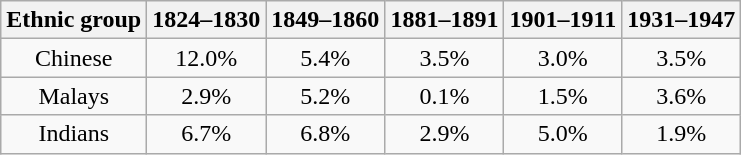<table class="wikitable" style="text-align:center;">
<tr ->
<th>Ethnic group</th>
<th>1824–1830</th>
<th>1849–1860</th>
<th>1881–1891</th>
<th>1901–1911</th>
<th>1931–1947</th>
</tr>
<tr>
<td>Chinese</td>
<td>12.0%</td>
<td>5.4%</td>
<td>3.5%</td>
<td>3.0%</td>
<td>3.5%</td>
</tr>
<tr>
<td>Malays</td>
<td>2.9%</td>
<td>5.2%</td>
<td>0.1%</td>
<td>1.5%</td>
<td>3.6%</td>
</tr>
<tr>
<td>Indians</td>
<td>6.7%</td>
<td>6.8%</td>
<td>2.9%</td>
<td>5.0%</td>
<td>1.9%</td>
</tr>
</table>
